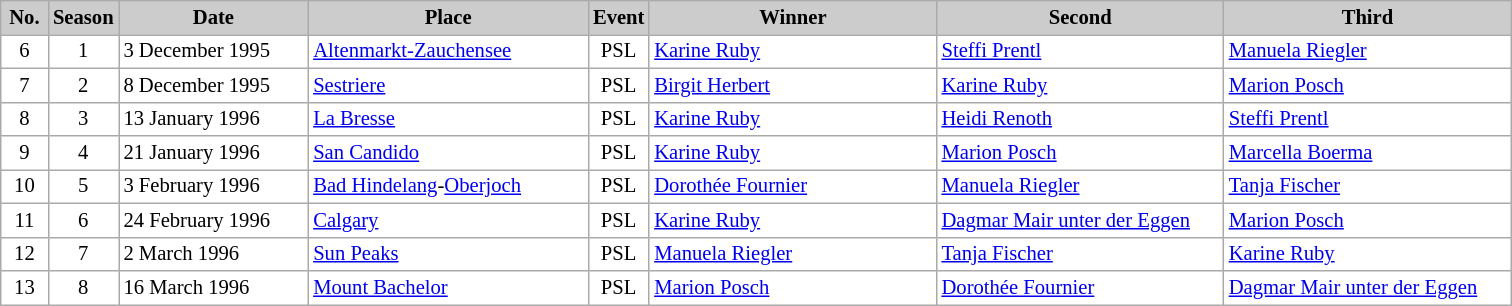<table class="wikitable plainrowheaders" style="background:#fff; font-size:86%; border:grey solid 1px; border-collapse:collapse;">
<tr style="background:#ccc; text-align:center;">
<th scope="col" style="background:#ccc; width:25px;">No.</th>
<th scope="col" style="background:#ccc; width:30px;">Season</th>
<th scope="col" style="background:#ccc; width:120px;">Date</th>
<th scope="col" style="background:#ccc; width:180px;">Place</th>
<th scope="col" style="background:#ccc; width:15px;">Event</th>
<th scope="col" style="background:#ccc; width:185px;">Winner</th>
<th scope="col" style="background:#ccc; width:185px;">Second</th>
<th scope="col" style="background:#ccc; width:185px;">Third</th>
</tr>
<tr>
<td align=center>6</td>
<td align=center>1</td>
<td>3 December 1995</td>
<td> <a href='#'>Altenmarkt-Zauchensee</a></td>
<td align=center>PSL</td>
<td> <a href='#'>Karine Ruby</a></td>
<td> <a href='#'>Steffi Prentl</a></td>
<td> <a href='#'>Manuela Riegler</a></td>
</tr>
<tr>
<td align=center>7</td>
<td align=center>2</td>
<td>8 December 1995</td>
<td> <a href='#'>Sestriere</a></td>
<td align=center>PSL</td>
<td> <a href='#'>Birgit Herbert</a></td>
<td> <a href='#'>Karine Ruby</a></td>
<td> <a href='#'>Marion Posch</a></td>
</tr>
<tr>
<td align=center>8</td>
<td align=center>3</td>
<td>13 January 1996</td>
<td> <a href='#'>La Bresse</a></td>
<td align=center>PSL</td>
<td> <a href='#'>Karine Ruby</a></td>
<td> <a href='#'>Heidi Renoth</a></td>
<td> <a href='#'>Steffi Prentl</a></td>
</tr>
<tr>
<td align=center>9</td>
<td align=center>4</td>
<td>21 January 1996</td>
<td> <a href='#'>San Candido</a></td>
<td align=center>PSL</td>
<td> <a href='#'>Karine Ruby</a></td>
<td> <a href='#'>Marion Posch</a></td>
<td> <a href='#'>Marcella Boerma</a></td>
</tr>
<tr>
<td align=center>10</td>
<td align=center>5</td>
<td>3 February 1996</td>
<td> <a href='#'>Bad Hindelang</a>-<a href='#'>Oberjoch</a></td>
<td align=center>PSL</td>
<td> <a href='#'>Dorothée Fournier</a></td>
<td> <a href='#'>Manuela Riegler</a></td>
<td> <a href='#'>Tanja Fischer</a></td>
</tr>
<tr>
<td align=center>11</td>
<td align=center>6</td>
<td>24 February 1996</td>
<td> <a href='#'>Calgary</a></td>
<td align=center>PSL</td>
<td> <a href='#'>Karine Ruby</a></td>
<td> <a href='#'>Dagmar Mair unter der Eggen</a></td>
<td> <a href='#'>Marion Posch</a></td>
</tr>
<tr>
<td align=center>12</td>
<td align=center>7</td>
<td>2 March 1996</td>
<td> <a href='#'>Sun Peaks</a></td>
<td align=center>PSL</td>
<td> <a href='#'>Manuela Riegler</a></td>
<td> <a href='#'>Tanja Fischer</a></td>
<td> <a href='#'>Karine Ruby</a></td>
</tr>
<tr>
<td align=center>13</td>
<td align=center>8</td>
<td>16 March 1996</td>
<td> <a href='#'>Mount Bachelor</a></td>
<td align=center>PSL</td>
<td> <a href='#'>Marion Posch</a></td>
<td> <a href='#'>Dorothée Fournier</a></td>
<td> <a href='#'>Dagmar Mair unter der Eggen</a></td>
</tr>
</table>
